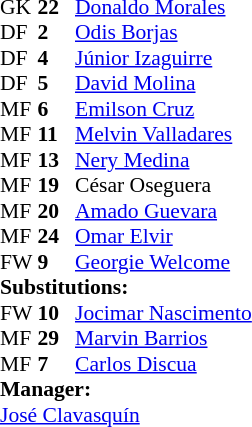<table style = "font-size: 90%" cellspacing = "0" cellpadding = "0">
<tr>
<td colspan = 4></td>
</tr>
<tr>
<th style="width:25px;"></th>
<th style="width:25px;"></th>
</tr>
<tr>
<td>GK</td>
<td><strong>22</strong></td>
<td> <a href='#'>Donaldo Morales</a></td>
</tr>
<tr>
<td>DF</td>
<td><strong>2</strong></td>
<td> <a href='#'>Odis Borjas</a></td>
</tr>
<tr>
<td>DF</td>
<td><strong>4</strong></td>
<td> <a href='#'>Júnior Izaguirre</a></td>
</tr>
<tr>
<td>DF</td>
<td><strong>5</strong></td>
<td> <a href='#'>David Molina</a></td>
</tr>
<tr>
<td>MF</td>
<td><strong>6</strong></td>
<td> <a href='#'>Emilson Cruz</a></td>
<td></td>
<td></td>
</tr>
<tr>
<td>MF</td>
<td><strong>11</strong></td>
<td> <a href='#'>Melvin Valladares</a></td>
</tr>
<tr>
<td>MF</td>
<td><strong>13</strong></td>
<td> <a href='#'>Nery Medina</a></td>
<td></td>
<td></td>
</tr>
<tr>
<td>MF</td>
<td><strong>19</strong></td>
<td> César Oseguera</td>
<td></td>
<td></td>
</tr>
<tr>
<td>MF</td>
<td><strong>20</strong></td>
<td> <a href='#'>Amado Guevara</a></td>
</tr>
<tr>
<td>MF</td>
<td><strong>24</strong></td>
<td> <a href='#'>Omar Elvir</a></td>
</tr>
<tr>
<td>FW</td>
<td><strong>9</strong></td>
<td> <a href='#'>Georgie Welcome</a></td>
<td></td>
<td></td>
</tr>
<tr>
<td colspan = 3><strong>Substitutions:</strong></td>
</tr>
<tr>
<td>FW</td>
<td><strong>10</strong></td>
<td> <a href='#'>Jocimar Nascimento</a></td>
<td></td>
<td></td>
</tr>
<tr>
<td>MF</td>
<td><strong>29</strong></td>
<td> <a href='#'>Marvin Barrios</a></td>
<td></td>
<td></td>
</tr>
<tr>
<td>MF</td>
<td><strong>7</strong></td>
<td> <a href='#'>Carlos Discua</a></td>
<td></td>
<td></td>
</tr>
<tr>
<td colspan = 3><strong>Manager:</strong></td>
</tr>
<tr>
<td colspan = 3> <a href='#'>José Clavasquín</a></td>
</tr>
</table>
